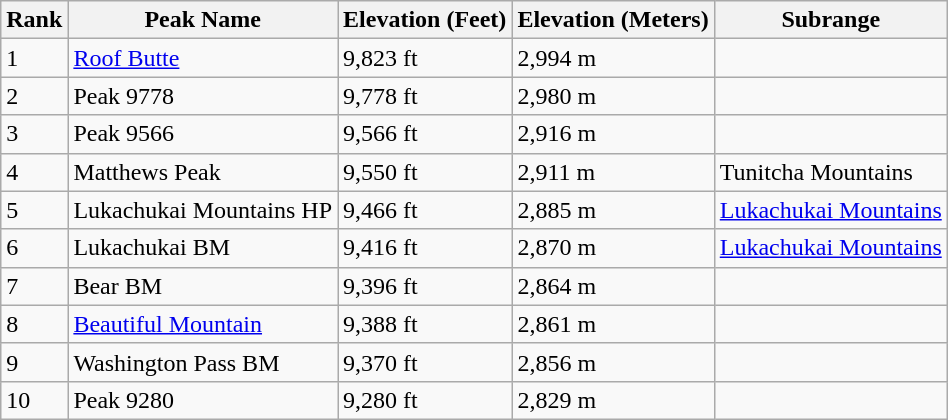<table class="wikitable sortable">
<tr>
<th>Rank</th>
<th>Peak Name</th>
<th>Elevation (Feet)</th>
<th>Elevation (Meters)</th>
<th>Subrange</th>
</tr>
<tr>
<td>1</td>
<td><a href='#'>Roof Butte</a></td>
<td>9,823 ft</td>
<td>2,994 m</td>
<td></td>
</tr>
<tr>
<td>2</td>
<td>Peak 9778</td>
<td>9,778 ft</td>
<td>2,980 m</td>
<td></td>
</tr>
<tr>
<td>3</td>
<td>Peak 9566</td>
<td>9,566 ft</td>
<td>2,916 m</td>
<td></td>
</tr>
<tr>
<td>4</td>
<td>Matthews Peak</td>
<td>9,550 ft</td>
<td>2,911 m</td>
<td>Tunitcha Mountains</td>
</tr>
<tr>
<td>5</td>
<td>Lukachukai Mountains HP</td>
<td>9,466 ft</td>
<td>2,885 m</td>
<td><a href='#'>Lukachukai Mountains</a></td>
</tr>
<tr>
<td>6</td>
<td>Lukachukai BM</td>
<td>9,416 ft</td>
<td>2,870 m</td>
<td><a href='#'>Lukachukai Mountains</a></td>
</tr>
<tr>
<td>7</td>
<td>Bear BM</td>
<td>9,396 ft</td>
<td>2,864 m</td>
<td></td>
</tr>
<tr>
<td>8</td>
<td><a href='#'>Beautiful Mountain</a></td>
<td>9,388 ft</td>
<td>2,861 m</td>
<td></td>
</tr>
<tr>
<td>9</td>
<td>Washington Pass BM</td>
<td>9,370 ft</td>
<td>2,856 m</td>
<td></td>
</tr>
<tr>
<td>10</td>
<td>Peak 9280</td>
<td>9,280 ft</td>
<td>2,829 m</td>
<td></td>
</tr>
</table>
